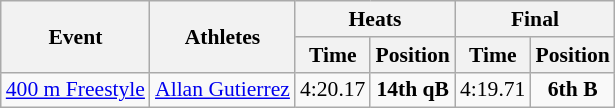<table class="wikitable" border="1" style="font-size:90%">
<tr>
<th rowspan=2>Event</th>
<th rowspan=2>Athletes</th>
<th colspan=2>Heats</th>
<th colspan=2>Final</th>
</tr>
<tr>
<th>Time</th>
<th>Position</th>
<th>Time</th>
<th>Position</th>
</tr>
<tr>
<td><a href='#'>400 m Freestyle</a></td>
<td><a href='#'>Allan Gutierrez</a></td>
<td align=center>4:20.17</td>
<td align=center><strong>14th qB</strong></td>
<td align=center>4:19.71</td>
<td align=center><strong>6th B</strong></td>
</tr>
</table>
